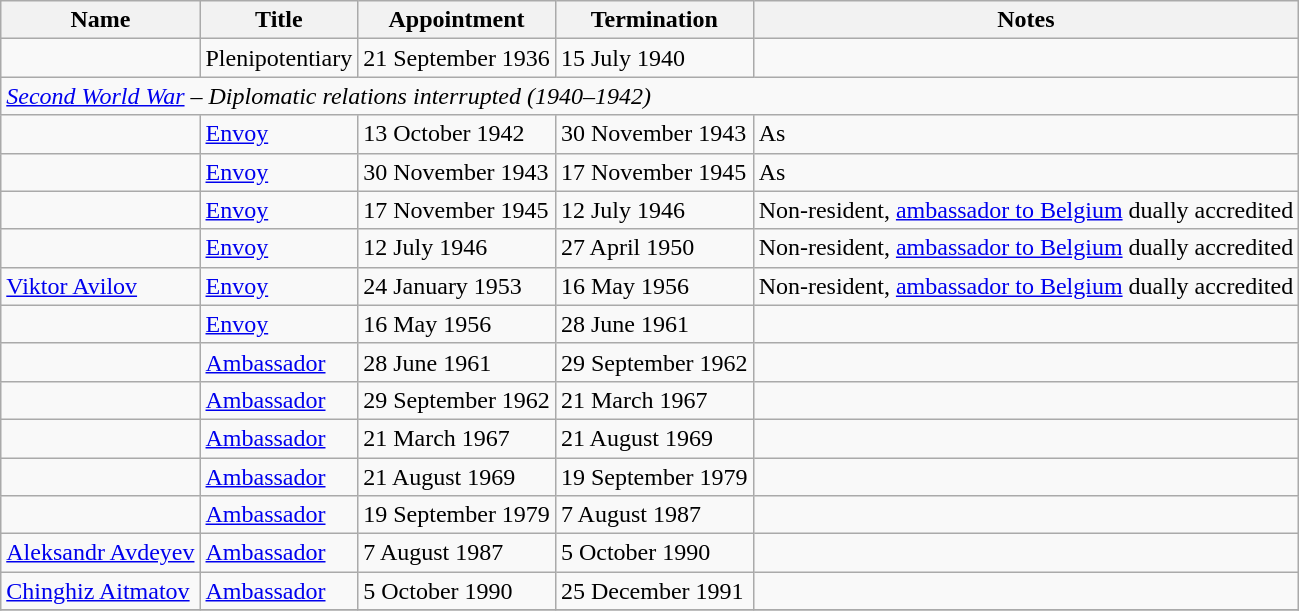<table class="wikitable">
<tr valign="middle">
<th>Name</th>
<th>Title</th>
<th>Appointment</th>
<th>Termination</th>
<th>Notes</th>
</tr>
<tr>
<td></td>
<td>Plenipotentiary</td>
<td>21 September 1936</td>
<td>15 July 1940</td>
<td></td>
</tr>
<tr>
<td colspan="5"><em><a href='#'>Second World War</a> – Diplomatic relations interrupted (1940–1942)</em></td>
</tr>
<tr>
<td></td>
<td><a href='#'>Envoy</a></td>
<td>13 October 1942</td>
<td>30 November 1943</td>
<td>As </td>
</tr>
<tr>
<td></td>
<td><a href='#'>Envoy</a></td>
<td>30 November 1943</td>
<td>17 November 1945</td>
<td>As </td>
</tr>
<tr>
<td></td>
<td><a href='#'>Envoy</a></td>
<td>17 November 1945</td>
<td>12 July 1946</td>
<td>Non-resident, <a href='#'>ambassador to Belgium</a> dually accredited</td>
</tr>
<tr>
<td></td>
<td><a href='#'>Envoy</a></td>
<td>12 July 1946</td>
<td>27 April 1950</td>
<td>Non-resident, <a href='#'>ambassador to Belgium</a> dually accredited</td>
</tr>
<tr>
<td><a href='#'>Viktor Avilov</a></td>
<td><a href='#'>Envoy</a></td>
<td>24 January 1953</td>
<td>16 May 1956</td>
<td>Non-resident, <a href='#'>ambassador to Belgium</a> dually accredited</td>
</tr>
<tr>
<td></td>
<td><a href='#'>Envoy</a></td>
<td>16 May 1956</td>
<td>28 June 1961</td>
<td></td>
</tr>
<tr>
<td></td>
<td><a href='#'>Ambassador</a></td>
<td>28 June 1961</td>
<td>29 September 1962</td>
<td></td>
</tr>
<tr>
<td></td>
<td><a href='#'>Ambassador</a></td>
<td>29 September 1962</td>
<td>21 March 1967</td>
<td></td>
</tr>
<tr>
<td></td>
<td><a href='#'>Ambassador</a></td>
<td>21 March 1967</td>
<td>21 August 1969</td>
<td></td>
</tr>
<tr>
<td></td>
<td><a href='#'>Ambassador</a></td>
<td>21 August 1969</td>
<td>19 September 1979</td>
<td></td>
</tr>
<tr>
<td></td>
<td><a href='#'>Ambassador</a></td>
<td>19 September 1979</td>
<td>7 August 1987</td>
<td></td>
</tr>
<tr>
<td><a href='#'>Aleksandr Avdeyev</a></td>
<td><a href='#'>Ambassador</a></td>
<td>7 August 1987</td>
<td>5 October 1990</td>
<td></td>
</tr>
<tr>
<td><a href='#'>Chinghiz Aitmatov</a></td>
<td><a href='#'>Ambassador</a></td>
<td>5 October 1990</td>
<td>25 December 1991</td>
<td></td>
</tr>
<tr>
</tr>
</table>
